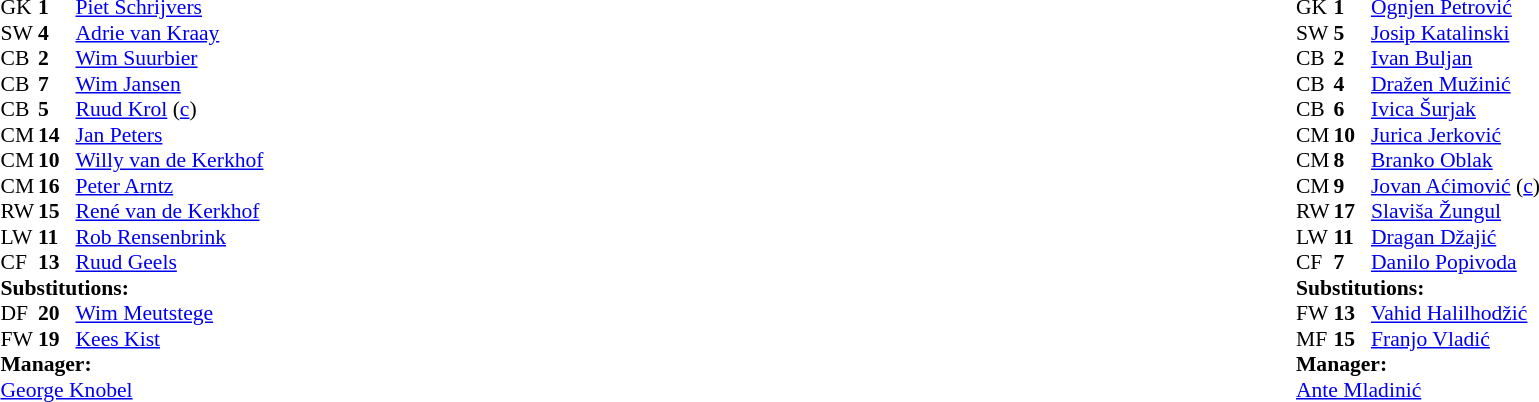<table style="width:100%;">
<tr>
<td style="vertical-align:top; width:40%;"><br><table style="font-size:90%" cellspacing="0" cellpadding="0">
<tr>
<th width="25"></th>
<th width="25"></th>
</tr>
<tr>
<td>GK</td>
<td><strong>1</strong></td>
<td><a href='#'>Piet Schrijvers</a></td>
</tr>
<tr>
<td>SW</td>
<td><strong>4</strong></td>
<td><a href='#'>Adrie van Kraay</a></td>
</tr>
<tr>
<td>CB</td>
<td><strong>2</strong></td>
<td><a href='#'>Wim Suurbier</a></td>
</tr>
<tr>
<td>CB</td>
<td><strong>7</strong></td>
<td><a href='#'>Wim Jansen</a></td>
<td></td>
<td></td>
</tr>
<tr>
<td>CB</td>
<td><strong>5</strong></td>
<td><a href='#'>Ruud Krol</a> (<a href='#'>c</a>)</td>
</tr>
<tr>
<td>CM</td>
<td><strong>14</strong></td>
<td><a href='#'>Jan Peters</a></td>
</tr>
<tr>
<td>CM</td>
<td><strong>10</strong></td>
<td><a href='#'>Willy van de Kerkhof</a></td>
</tr>
<tr>
<td>CM</td>
<td><strong>16</strong></td>
<td><a href='#'>Peter Arntz</a></td>
<td></td>
<td></td>
</tr>
<tr>
<td>RW</td>
<td><strong>15</strong></td>
<td><a href='#'>René van de Kerkhof</a></td>
</tr>
<tr>
<td>LW</td>
<td><strong>11</strong></td>
<td><a href='#'>Rob Rensenbrink</a></td>
</tr>
<tr>
<td>CF</td>
<td><strong>13</strong></td>
<td><a href='#'>Ruud Geels</a></td>
</tr>
<tr>
<td colspan=3><strong>Substitutions:</strong></td>
</tr>
<tr>
<td>DF</td>
<td><strong>20</strong></td>
<td><a href='#'>Wim Meutstege</a></td>
<td></td>
<td></td>
</tr>
<tr>
<td>FW</td>
<td><strong>19</strong></td>
<td><a href='#'>Kees Kist</a></td>
<td></td>
<td></td>
</tr>
<tr>
<td colspan=3><strong>Manager:</strong></td>
</tr>
<tr>
<td colspan=3><a href='#'>George Knobel</a></td>
</tr>
</table>
</td>
<td valign="top"></td>
<td style="vertical-align:top; width:50%;"><br><table style="font-size:90%; margin:auto;" cellspacing="0" cellpadding="0">
<tr>
<th width=25></th>
<th width=25></th>
</tr>
<tr>
<td>GK</td>
<td><strong>1</strong></td>
<td><a href='#'>Ognjen Petrović</a></td>
</tr>
<tr>
<td>SW</td>
<td><strong>5</strong></td>
<td><a href='#'>Josip Katalinski</a></td>
</tr>
<tr>
<td>CB</td>
<td><strong>2</strong></td>
<td><a href='#'>Ivan Buljan</a></td>
</tr>
<tr>
<td>CB</td>
<td><strong>4</strong></td>
<td><a href='#'>Dražen Mužinić</a></td>
</tr>
<tr>
<td>CB</td>
<td><strong>6</strong></td>
<td><a href='#'>Ivica Šurjak</a></td>
</tr>
<tr>
<td>CM</td>
<td><strong>10</strong></td>
<td><a href='#'>Jurica Jerković</a></td>
</tr>
<tr>
<td>CM</td>
<td><strong>8</strong></td>
<td><a href='#'>Branko Oblak</a></td>
</tr>
<tr>
<td>CM</td>
<td><strong>9</strong></td>
<td><a href='#'>Jovan Aćimović</a> (<a href='#'>c</a>)</td>
<td></td>
<td></td>
</tr>
<tr>
<td>RW</td>
<td><strong>17</strong></td>
<td><a href='#'>Slaviša Žungul</a></td>
<td></td>
<td></td>
</tr>
<tr>
<td>LW</td>
<td><strong>11</strong></td>
<td><a href='#'>Dragan Džajić</a></td>
</tr>
<tr>
<td>CF</td>
<td><strong>7</strong></td>
<td><a href='#'>Danilo Popivoda</a></td>
</tr>
<tr>
<td colspan=3><strong>Substitutions:</strong></td>
</tr>
<tr>
<td>FW</td>
<td><strong>13</strong></td>
<td><a href='#'>Vahid Halilhodžić</a></td>
<td></td>
<td></td>
</tr>
<tr>
<td>MF</td>
<td><strong>15</strong></td>
<td><a href='#'>Franjo Vladić</a></td>
<td></td>
<td></td>
</tr>
<tr>
<td colspan=3><strong>Manager:</strong></td>
</tr>
<tr>
<td colspan=3><a href='#'>Ante Mladinić</a></td>
</tr>
</table>
</td>
</tr>
</table>
